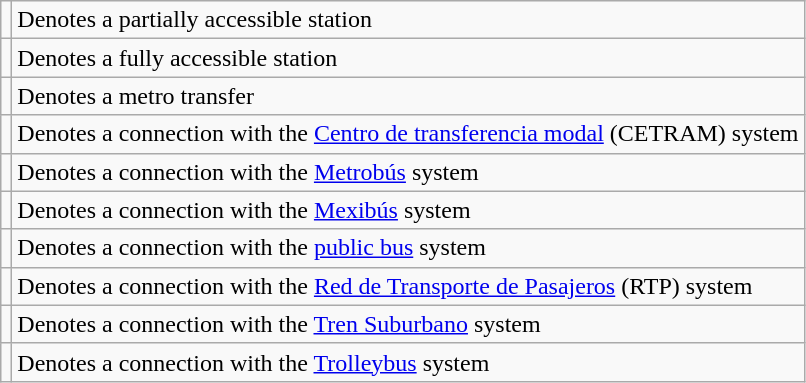<table class="wikitable">
<tr>
<td> </td>
<td>Denotes a partially accessible station</td>
</tr>
<tr>
<td> </td>
<td>Denotes a fully accessible station</td>
</tr>
<tr>
<td></td>
<td>Denotes a metro transfer</td>
</tr>
<tr>
<td></td>
<td>Denotes a connection with the <a href='#'>Centro de transferencia modal</a> (CETRAM) system</td>
</tr>
<tr>
<td></td>
<td>Denotes a connection with the <a href='#'>Metrobús</a> system</td>
</tr>
<tr>
<td></td>
<td>Denotes a connection with the <a href='#'>Mexibús</a> system</td>
</tr>
<tr>
<td></td>
<td>Denotes a connection with the <a href='#'>public bus</a> system</td>
</tr>
<tr>
<td></td>
<td>Denotes a connection with the <a href='#'>Red de Transporte de Pasajeros</a> (RTP) system</td>
</tr>
<tr>
<td></td>
<td>Denotes a connection with the <a href='#'>Tren Suburbano</a> system</td>
</tr>
<tr>
<td></td>
<td>Denotes a connection with the <a href='#'>Trolleybus</a> system</td>
</tr>
</table>
